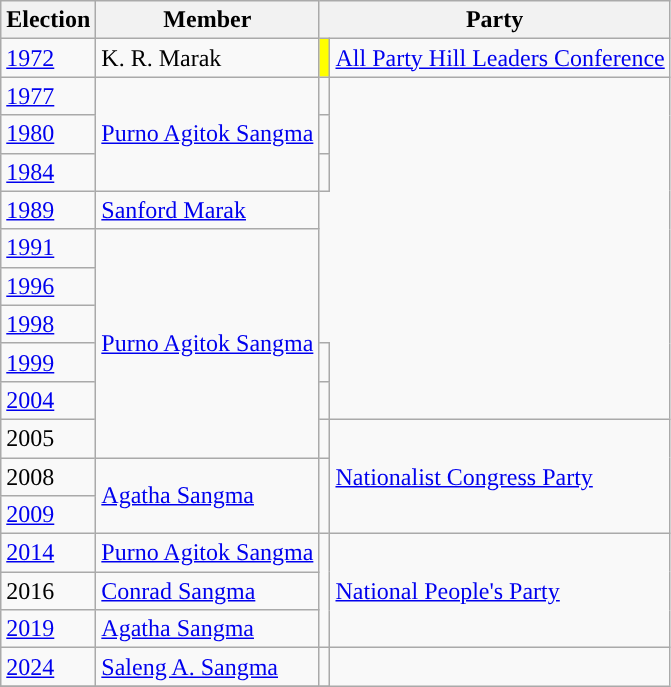<table class="wikitable sortable">
<tr>
<th>Election</th>
<th>Member</th>
<th colspan="2">Party</th>
</tr>
<tr>
<td><a href='#'>1972</a></td>
<td>K. R. Marak</td>
<td style="background-color: yellow"></td>
<td><a href='#'>All Party Hill Leaders Conference</a></td>
</tr>
<tr>
<td><a href='#'>1977</a></td>
<td rowspan="3"><a href='#'>Purno Agitok Sangma</a></td>
<td></td>
</tr>
<tr>
<td><a href='#'>1980</a></td>
<td></td>
</tr>
<tr>
<td><a href='#'>1984</a></td>
<td></td>
</tr>
<tr>
<td><a href='#'>1989</a></td>
<td><a href='#'>Sanford Marak</a></td>
</tr>
<tr>
<td><a href='#'>1991</a></td>
<td rowspan="6"><a href='#'>Purno Agitok Sangma</a></td>
</tr>
<tr>
<td><a href='#'>1996</a></td>
</tr>
<tr>
<td><a href='#'>1998</a></td>
</tr>
<tr>
<td><a href='#'>1999</a></td>
<td></td>
</tr>
<tr>
<td><a href='#'>2004</a></td>
<td></td>
</tr>
<tr>
<td>2005</td>
<td style="background-color: "></td>
<td rowspan="3"><a href='#'>Nationalist Congress Party</a></td>
</tr>
<tr>
<td>2008</td>
<td rowspan="2"><a href='#'>Agatha Sangma</a></td>
<td rowspan="2" style="background-color: "></td>
</tr>
<tr>
<td><a href='#'>2009</a></td>
</tr>
<tr>
<td><a href='#'>2014</a></td>
<td><a href='#'>Purno Agitok Sangma</a></td>
<td rowspan="3" style="background-color: "></td>
<td rowspan="3"><a href='#'>National People's Party</a></td>
</tr>
<tr>
<td>2016</td>
<td><a href='#'>Conrad Sangma</a></td>
</tr>
<tr>
<td><a href='#'>2019</a></td>
<td><a href='#'>Agatha Sangma</a></td>
</tr>
<tr>
<td><a href='#'>2024</a></td>
<td><a href='#'>Saleng A. Sangma</a></td>
<td></td>
</tr>
<tr>
</tr>
</table>
